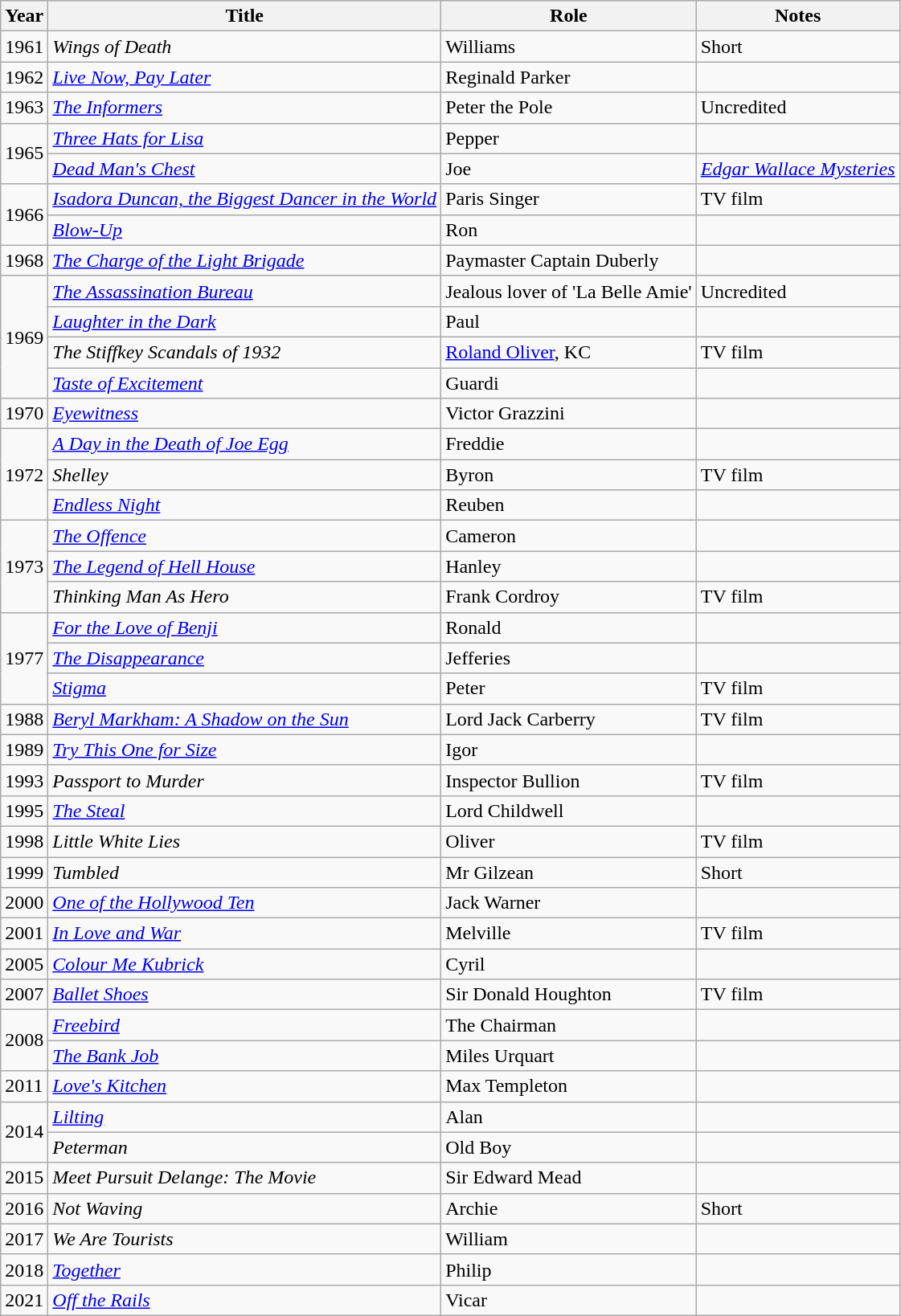<table class="wikitable sortable">
<tr>
<th>Year</th>
<th>Title</th>
<th>Role</th>
<th>Notes</th>
</tr>
<tr>
<td>1961</td>
<td><em>Wings of Death</em></td>
<td>Williams</td>
<td>Short</td>
</tr>
<tr>
<td>1962</td>
<td><em><a href='#'>Live Now, Pay Later</a></em></td>
<td>Reginald Parker</td>
<td></td>
</tr>
<tr>
<td>1963</td>
<td><em><a href='#'>The Informers</a></em></td>
<td>Peter the Pole</td>
<td>Uncredited</td>
</tr>
<tr>
<td rowspan="2">1965</td>
<td><em><a href='#'>Three Hats for Lisa</a></em></td>
<td>Pepper</td>
<td></td>
</tr>
<tr>
<td><em><a href='#'>Dead Man's Chest</a></em></td>
<td>Joe</td>
<td><em><a href='#'>Edgar Wallace Mysteries</a></em></td>
</tr>
<tr>
<td rowspan="2">1966</td>
<td><em><a href='#'>Isadora Duncan, the Biggest Dancer in the World</a></em></td>
<td>Paris Singer</td>
<td>TV film</td>
</tr>
<tr>
<td><em><a href='#'>Blow-Up</a></em></td>
<td>Ron</td>
<td></td>
</tr>
<tr>
<td>1968</td>
<td><em><a href='#'>The Charge of the Light Brigade</a></em></td>
<td>Paymaster Captain Duberly</td>
<td></td>
</tr>
<tr>
<td rowspan="4">1969</td>
<td><em><a href='#'>The Assassination Bureau</a></em></td>
<td>Jealous lover of 'La Belle Amie'</td>
<td>Uncredited</td>
</tr>
<tr>
<td><em><a href='#'>Laughter in the Dark</a></em></td>
<td>Paul</td>
<td></td>
</tr>
<tr>
<td><em>The Stiffkey Scandals of 1932</em></td>
<td><a href='#'>Roland Oliver</a>, KC</td>
<td>TV film</td>
</tr>
<tr>
<td><em><a href='#'>Taste of Excitement</a></em></td>
<td>Guardi</td>
<td></td>
</tr>
<tr>
<td>1970</td>
<td><em><a href='#'>Eyewitness</a></em></td>
<td>Victor Grazzini</td>
<td></td>
</tr>
<tr>
<td rowspan="3">1972</td>
<td><em><a href='#'>A Day in the Death of Joe Egg</a></em></td>
<td>Freddie</td>
<td></td>
</tr>
<tr>
<td><em>Shelley</em></td>
<td>Byron</td>
<td>TV film</td>
</tr>
<tr>
<td><em><a href='#'>Endless Night</a></em></td>
<td>Reuben</td>
<td></td>
</tr>
<tr>
<td rowspan="3">1973</td>
<td><em><a href='#'>The Offence</a></em></td>
<td>Cameron</td>
<td></td>
</tr>
<tr>
<td><em><a href='#'>The Legend of Hell House</a></em></td>
<td>Hanley</td>
<td></td>
</tr>
<tr>
<td><em>Thinking Man As Hero</em></td>
<td>Frank Cordroy</td>
<td>TV film</td>
</tr>
<tr>
<td rowspan="3">1977</td>
<td><em><a href='#'>For the Love of Benji</a></em></td>
<td>Ronald</td>
<td></td>
</tr>
<tr>
<td><em><a href='#'>The Disappearance</a></em></td>
<td>Jefferies</td>
<td></td>
</tr>
<tr>
<td><em><a href='#'>Stigma</a></em></td>
<td>Peter</td>
<td>TV film</td>
</tr>
<tr>
<td>1988</td>
<td><em><a href='#'>Beryl Markham: A Shadow on the Sun</a></em></td>
<td>Lord Jack Carberry</td>
<td>TV film</td>
</tr>
<tr>
<td>1989</td>
<td><em><a href='#'>Try This One for Size</a></em></td>
<td>Igor</td>
<td></td>
</tr>
<tr>
<td>1993</td>
<td><em>Passport to Murder</em></td>
<td>Inspector Bullion</td>
<td>TV film</td>
</tr>
<tr>
<td>1995</td>
<td><em><a href='#'>The Steal</a></em></td>
<td>Lord Childwell</td>
<td></td>
</tr>
<tr>
<td>1998</td>
<td><em>Little White Lies</em></td>
<td>Oliver</td>
<td>TV film</td>
</tr>
<tr>
<td>1999</td>
<td><em>Tumbled</em></td>
<td>Mr Gilzean</td>
<td>Short</td>
</tr>
<tr>
<td>2000</td>
<td><em><a href='#'>One of the Hollywood Ten</a></em></td>
<td>Jack Warner</td>
<td></td>
</tr>
<tr>
<td>2001</td>
<td><em><a href='#'>In Love and War</a></em></td>
<td>Melville</td>
<td>TV film</td>
</tr>
<tr>
<td>2005</td>
<td><em><a href='#'>Colour Me Kubrick</a></em></td>
<td>Cyril</td>
<td></td>
</tr>
<tr>
<td>2007</td>
<td><em><a href='#'>Ballet Shoes</a></em></td>
<td>Sir Donald Houghton</td>
<td>TV film</td>
</tr>
<tr>
<td rowspan="2">2008</td>
<td><em><a href='#'>Freebird</a></em></td>
<td>The Chairman</td>
<td></td>
</tr>
<tr>
<td><em><a href='#'>The Bank Job</a></em></td>
<td>Miles Urquart</td>
<td></td>
</tr>
<tr>
<td>2011</td>
<td><em><a href='#'>Love's Kitchen</a></em></td>
<td>Max Templeton</td>
<td></td>
</tr>
<tr>
<td rowspan="2">2014</td>
<td><em><a href='#'>Lilting</a></em></td>
<td>Alan</td>
<td></td>
</tr>
<tr>
<td><em>Peterman</em></td>
<td>Old Boy</td>
<td></td>
</tr>
<tr>
<td>2015</td>
<td><em>Meet Pursuit Delange: The Movie</em></td>
<td>Sir Edward Mead</td>
<td></td>
</tr>
<tr>
<td>2016</td>
<td><em>Not Waving</em></td>
<td>Archie</td>
<td>Short</td>
</tr>
<tr>
<td>2017</td>
<td><em>We Are Tourists</em></td>
<td>William</td>
<td></td>
</tr>
<tr>
<td>2018</td>
<td><em><a href='#'>Together</a></em></td>
<td>Philip</td>
<td></td>
</tr>
<tr>
<td>2021</td>
<td><em><a href='#'>Off the Rails</a></em></td>
<td>Vicar</td>
<td></td>
</tr>
</table>
